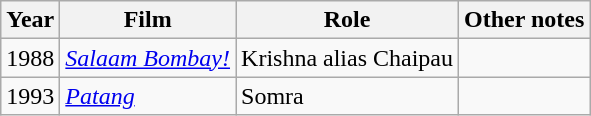<table class="wikitable sortable">
<tr>
<th>Year</th>
<th>Film</th>
<th>Role</th>
<th Scope="col">Other notes</th>
</tr>
<tr>
<td>1988</td>
<td><em><a href='#'>Salaam Bombay!</a></em></td>
<td>Krishna alias Chaipau</td>
<td></td>
</tr>
<tr>
<td>1993</td>
<td><em><a href='#'>Patang</a></em></td>
<td>Somra</td>
<td></td>
</tr>
</table>
